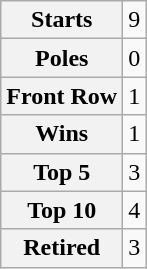<table class="wikitable" style="text-align:center">
<tr>
<th>Starts</th>
<td>9</td>
</tr>
<tr>
<th>Poles</th>
<td>0</td>
</tr>
<tr>
<th>Front Row</th>
<td>1</td>
</tr>
<tr>
<th>Wins</th>
<td>1</td>
</tr>
<tr>
<th>Top 5</th>
<td>3</td>
</tr>
<tr>
<th>Top 10</th>
<td>4</td>
</tr>
<tr>
<th>Retired</th>
<td>3</td>
</tr>
</table>
